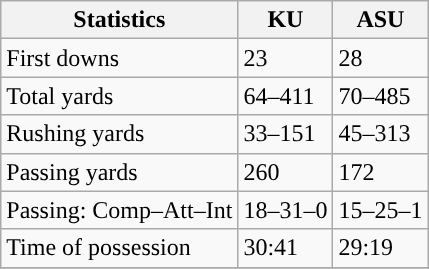<table class="wikitable" style="float: left;">
<tr>
<th>Statistics</th>
<th>KU</th>
<th>ASU</th>
</tr>
<tr>
<td>First downs</td>
<td>23</td>
<td>28</td>
</tr>
<tr>
<td>Total yards</td>
<td>64–411</td>
<td>70–485</td>
</tr>
<tr>
<td>Rushing yards</td>
<td>33–151</td>
<td>45–313</td>
</tr>
<tr>
<td>Passing yards</td>
<td>260</td>
<td>172</td>
</tr>
<tr>
<td>Passing: Comp–Att–Int</td>
<td>18–31–0</td>
<td>15–25–1</td>
</tr>
<tr>
<td>Time of possession</td>
<td>30:41</td>
<td>29:19</td>
</tr>
<tr>
</tr>
</table>
